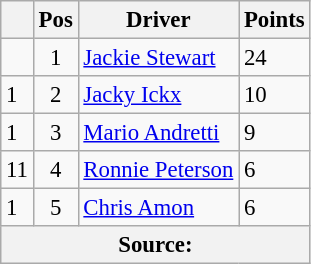<table class="wikitable" style="font-size: 95%;">
<tr>
<th></th>
<th>Pos</th>
<th>Driver</th>
<th>Points</th>
</tr>
<tr>
<td align="left"></td>
<td align="center">1</td>
<td> <a href='#'>Jackie Stewart</a></td>
<td align="left">24</td>
</tr>
<tr>
<td align="left"> 1</td>
<td align="center">2</td>
<td> <a href='#'>Jacky Ickx</a></td>
<td align="left">10</td>
</tr>
<tr>
<td align="left"> 1</td>
<td align="center">3</td>
<td> <a href='#'>Mario Andretti</a></td>
<td align="left">9</td>
</tr>
<tr>
<td align="left"> 11</td>
<td align="center">4</td>
<td> <a href='#'>Ronnie Peterson</a></td>
<td align="left">6</td>
</tr>
<tr>
<td align="left"> 1</td>
<td align="center">5</td>
<td> <a href='#'>Chris Amon</a></td>
<td align="left">6</td>
</tr>
<tr>
<th colspan=4>Source:</th>
</tr>
</table>
